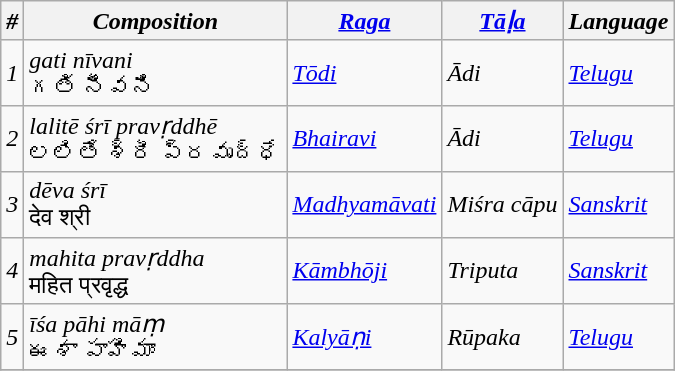<table class="wikitable">
<tr>
<th><em>#</em></th>
<th><em>Composition</em></th>
<th><em><a href='#'>Raga</a></em></th>
<th><em><a href='#'>Tāḷa</a></em></th>
<th><em>Language</em></th>
</tr>
<tr>
<td><em>1</em></td>
<td><em>gati nīvani</em><br>గతి నీవని</td>
<td><em><a href='#'>Tōdi</a></em></td>
<td><em>Ādi</em></td>
<td><em><a href='#'>Telugu</a></em></td>
</tr>
<tr>
<td><em>2</em></td>
<td><em>lalitē śrī pravṛddhē</em><br>లలితే శ్రీ ప్రవృద్ధే</td>
<td><em><a href='#'>Bhairavi</a></em></td>
<td><em>Ādi</em></td>
<td><em><a href='#'>Telugu</a></em></td>
</tr>
<tr>
<td><em>3</em></td>
<td><em>dēva śrī</em><br>देव श्री</td>
<td><em><a href='#'>Madhyamāvati</a></em></td>
<td><em>Miśra cāpu</em></td>
<td><em><a href='#'>Sanskrit</a></em></td>
</tr>
<tr>
<td><em>4</em></td>
<td><em>mahita pravṛddha</em><br>महित प्रवृद्ध</td>
<td><em><a href='#'>Kāmbhōji</a></em></td>
<td><em>Triputa</em></td>
<td><em><a href='#'>Sanskrit</a></em></td>
</tr>
<tr>
<td><em>5</em></td>
<td><em>īśa pāhi māṃ</em><br>ఈశా పాహిమాం</td>
<td><em><a href='#'>Kalyāṇi</a></em></td>
<td><em>Rūpaka</em></td>
<td><em><a href='#'>Telugu</a></em></td>
</tr>
<tr>
</tr>
</table>
